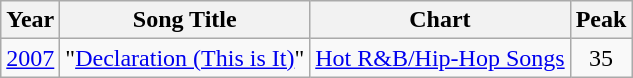<table class="wikitable">
<tr>
<th align="left">Year</th>
<th align="left">Song Title</th>
<th align="left">Chart</th>
<th align="left">Peak</th>
</tr>
<tr>
<td align="left"><a href='#'>2007</a></td>
<td align="left">"<a href='#'>Declaration (This is It)</a>"</td>
<td align="left"><a href='#'>Hot R&B/Hip-Hop Songs</a></td>
<td align="center">35</td>
</tr>
</table>
